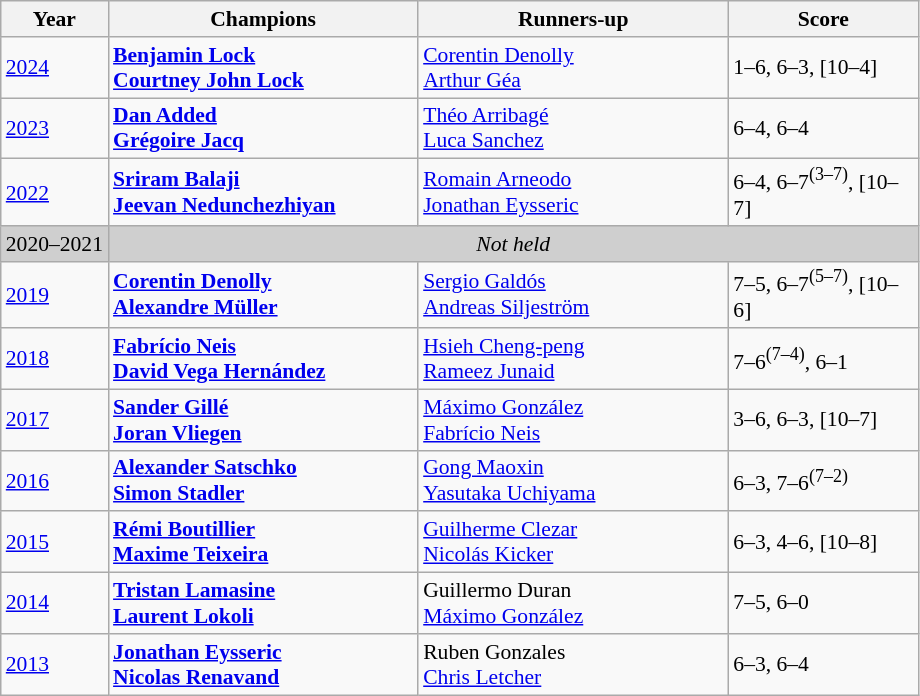<table class="wikitable" style="font-size:90%">
<tr>
<th>Year</th>
<th width="200">Champions</th>
<th width="200">Runners-up</th>
<th width="120">Score</th>
</tr>
<tr>
<td><a href='#'>2024</a></td>
<td> <strong><a href='#'>Benjamin Lock</a></strong> <br>  <strong><a href='#'>Courtney John Lock</a></strong></td>
<td> <a href='#'>Corentin Denolly</a> <br>  <a href='#'>Arthur Géa</a></td>
<td>1–6, 6–3, [10–4]</td>
</tr>
<tr>
<td><a href='#'>2023</a></td>
<td> <strong><a href='#'>Dan Added</a></strong> <br>  <strong><a href='#'>Grégoire Jacq</a></strong></td>
<td> <a href='#'>Théo Arribagé</a> <br>  <a href='#'>Luca Sanchez</a></td>
<td>6–4, 6–4</td>
</tr>
<tr>
<td><a href='#'>2022</a></td>
<td> <strong><a href='#'>Sriram Balaji</a></strong> <br>  <strong><a href='#'>Jeevan Nedunchezhiyan</a></strong></td>
<td> <a href='#'>Romain Arneodo</a> <br>  <a href='#'>Jonathan Eysseric</a></td>
<td>6–4, 6–7<sup>(3–7)</sup>, [10–7]</td>
</tr>
<tr>
<td style="background:#cfcfcf">2020–2021</td>
<td colspan=3 align=center style="background:#cfcfcf"><em>Not held</em></td>
</tr>
<tr>
<td><a href='#'>2019</a></td>
<td> <strong><a href='#'>Corentin Denolly</a></strong> <br>  <strong><a href='#'>Alexandre Müller</a></strong></td>
<td> <a href='#'>Sergio Galdós</a> <br>  <a href='#'>Andreas Siljeström</a></td>
<td>7–5, 6–7<sup>(5–7)</sup>, [10–6]</td>
</tr>
<tr>
<td><a href='#'>2018</a></td>
<td> <strong><a href='#'>Fabrício Neis</a></strong> <br>  <strong><a href='#'>David Vega Hernández</a></strong></td>
<td> <a href='#'>Hsieh Cheng-peng</a> <br>  <a href='#'>Rameez Junaid</a></td>
<td>7–6<sup>(7–4)</sup>, 6–1</td>
</tr>
<tr>
<td><a href='#'>2017</a></td>
<td> <strong><a href='#'>Sander Gillé</a></strong> <br>  <strong><a href='#'>Joran Vliegen</a></strong></td>
<td> <a href='#'>Máximo González</a> <br>  <a href='#'>Fabrício Neis</a></td>
<td>3–6, 6–3, [10–7]</td>
</tr>
<tr>
<td><a href='#'>2016</a></td>
<td> <strong><a href='#'>Alexander Satschko</a></strong> <br>  <strong><a href='#'>Simon Stadler</a></strong></td>
<td> <a href='#'>Gong Maoxin</a> <br>  <a href='#'>Yasutaka Uchiyama</a></td>
<td>6–3, 7–6<sup>(7–2)</sup></td>
</tr>
<tr>
<td><a href='#'>2015</a></td>
<td> <strong><a href='#'>Rémi Boutillier</a></strong> <br>  <strong><a href='#'>Maxime Teixeira</a></strong></td>
<td> <a href='#'>Guilherme Clezar</a> <br>  <a href='#'>Nicolás Kicker</a></td>
<td>6–3, 4–6, [10–8]</td>
</tr>
<tr>
<td><a href='#'>2014</a></td>
<td> <strong><a href='#'>Tristan Lamasine</a></strong><br> <strong><a href='#'>Laurent Lokoli</a></strong></td>
<td> Guillermo Duran <br>  <a href='#'>Máximo González</a></td>
<td>7–5, 6–0</td>
</tr>
<tr>
<td><a href='#'>2013</a></td>
<td> <strong><a href='#'>Jonathan Eysseric</a></strong><br> <strong><a href='#'>Nicolas Renavand</a></strong></td>
<td> Ruben Gonzales<br> <a href='#'>Chris Letcher</a></td>
<td>6–3, 6–4</td>
</tr>
</table>
